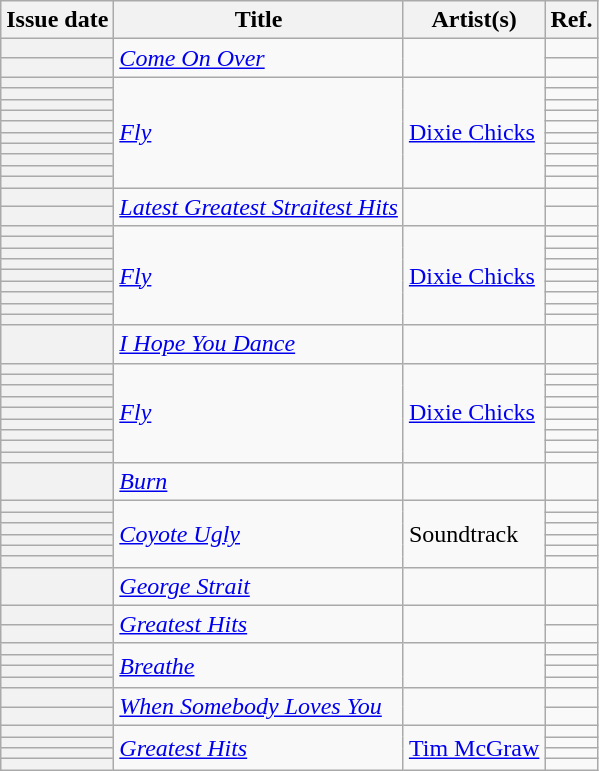<table class="wikitable sortable plainrowheaders">
<tr>
<th scope=col>Issue date</th>
<th scope=col>Title</th>
<th scope=col>Artist(s)</th>
<th scope=col class=unsortable>Ref.</th>
</tr>
<tr>
<th scope=row></th>
<td rowspan="2"><em><a href='#'>Come On Over</a></em></td>
<td rowspan="2"></td>
<td align=center></td>
</tr>
<tr>
<th scope=row></th>
<td align=center></td>
</tr>
<tr>
<th scope=row></th>
<td rowspan="10"><em><a href='#'>Fly</a></em></td>
<td rowspan="10"><a href='#'>Dixie Chicks</a></td>
<td align=center></td>
</tr>
<tr>
<th scope=row></th>
<td align=center></td>
</tr>
<tr>
<th scope=row></th>
<td align=center></td>
</tr>
<tr>
<th scope=row></th>
<td align=center></td>
</tr>
<tr>
<th scope=row></th>
<td align=center></td>
</tr>
<tr>
<th scope=row></th>
<td align=center></td>
</tr>
<tr>
<th scope=row></th>
<td align=center></td>
</tr>
<tr>
<th scope=row></th>
<td align=center></td>
</tr>
<tr>
<th scope=row></th>
<td align=center></td>
</tr>
<tr>
<th scope=row></th>
<td align=center></td>
</tr>
<tr>
<th scope=row></th>
<td rowspan="2"><em><a href='#'>Latest Greatest Straitest Hits</a></em></td>
<td rowspan="2"></td>
<td align=center></td>
</tr>
<tr>
<th scope=row></th>
<td align=center></td>
</tr>
<tr>
<th scope=row></th>
<td rowspan="9"><em><a href='#'>Fly</a></em></td>
<td rowspan="9"><a href='#'>Dixie Chicks</a></td>
<td align=center></td>
</tr>
<tr>
<th scope=row></th>
<td align=center></td>
</tr>
<tr>
<th scope=row></th>
<td align=center></td>
</tr>
<tr>
<th scope=row></th>
<td align=center></td>
</tr>
<tr>
<th scope=row></th>
<td align=center></td>
</tr>
<tr>
<th scope=row></th>
<td align=center></td>
</tr>
<tr>
<th scope=row></th>
<td align=center></td>
</tr>
<tr>
<th scope=row></th>
<td align=center></td>
</tr>
<tr>
<th scope=row></th>
<td align=center></td>
</tr>
<tr>
<th scope=row></th>
<td><em><a href='#'>I Hope You Dance</a></em></td>
<td></td>
<td align=center></td>
</tr>
<tr>
<th scope=row></th>
<td rowspan="9"><em><a href='#'>Fly</a></em></td>
<td rowspan="9"><a href='#'>Dixie Chicks</a></td>
<td align=center></td>
</tr>
<tr>
<th scope=row></th>
<td align=center></td>
</tr>
<tr>
<th scope=row></th>
<td align=center></td>
</tr>
<tr>
<th scope=row></th>
<td align=center></td>
</tr>
<tr>
<th scope=row></th>
<td align=center></td>
</tr>
<tr>
<th scope=row></th>
<td align=center></td>
</tr>
<tr>
<th scope=row></th>
<td align=center></td>
</tr>
<tr>
<th scope=row></th>
<td align=center></td>
</tr>
<tr>
<th scope=row></th>
<td align=center></td>
</tr>
<tr>
<th scope=row></th>
<td><em><a href='#'>Burn</a></em></td>
<td></td>
<td align=center></td>
</tr>
<tr>
<th scope=row></th>
<td rowspan="6"><em><a href='#'>Coyote Ugly</a></em></td>
<td rowspan="6">Soundtrack</td>
<td align=center></td>
</tr>
<tr>
<th scope=row></th>
<td align=center></td>
</tr>
<tr>
<th scope=row></th>
<td align=center></td>
</tr>
<tr>
<th scope=row></th>
<td align=center></td>
</tr>
<tr>
<th scope=row></th>
<td align=center></td>
</tr>
<tr>
<th scope=row></th>
<td align=center></td>
</tr>
<tr>
<th scope=row></th>
<td><em><a href='#'>George Strait</a></em></td>
<td></td>
<td align=center></td>
</tr>
<tr>
<th scope=row></th>
<td rowspan="2"><em><a href='#'>Greatest Hits</a></em></td>
<td rowspan="2"></td>
<td align=center></td>
</tr>
<tr>
<th scope=row></th>
<td align=center></td>
</tr>
<tr>
<th scope=row></th>
<td rowspan="4"><em><a href='#'>Breathe</a></em></td>
<td rowspan="4"></td>
<td align=center></td>
</tr>
<tr>
<th scope=row></th>
<td align=center></td>
</tr>
<tr>
<th scope=row></th>
<td align=center></td>
</tr>
<tr>
<th scope=row></th>
<td align=center></td>
</tr>
<tr>
<th scope=row></th>
<td rowspan="2"><em><a href='#'>When Somebody Loves You</a></em></td>
<td rowspan="2"></td>
<td align=center></td>
</tr>
<tr>
<th scope=row></th>
<td align=center></td>
</tr>
<tr>
<th scope=row></th>
<td rowspan="4"><em><a href='#'>Greatest Hits</a></em></td>
<td rowspan="4"><a href='#'>Tim McGraw</a></td>
<td align=center></td>
</tr>
<tr>
<th scope=row></th>
<td align=center></td>
</tr>
<tr>
<th scope=row></th>
<td align=center></td>
</tr>
<tr>
<th scope=row></th>
<td align=center></td>
</tr>
</table>
